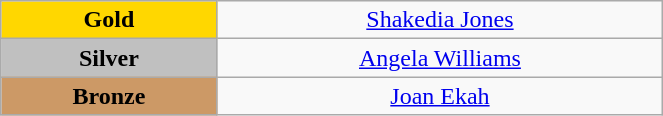<table class="wikitable" style="text-align:center; " width="35%">
<tr>
<td bgcolor="gold"><strong>Gold</strong></td>
<td><a href='#'>Shakedia Jones</a><br>  <small><em></em></small></td>
</tr>
<tr>
<td bgcolor="silver"><strong>Silver</strong></td>
<td><a href='#'>Angela Williams</a><br>  <small><em></em></small></td>
</tr>
<tr>
<td bgcolor="CC9966"><strong>Bronze</strong></td>
<td><a href='#'>Joan Ekah</a><br>  <small><em></em></small></td>
</tr>
</table>
